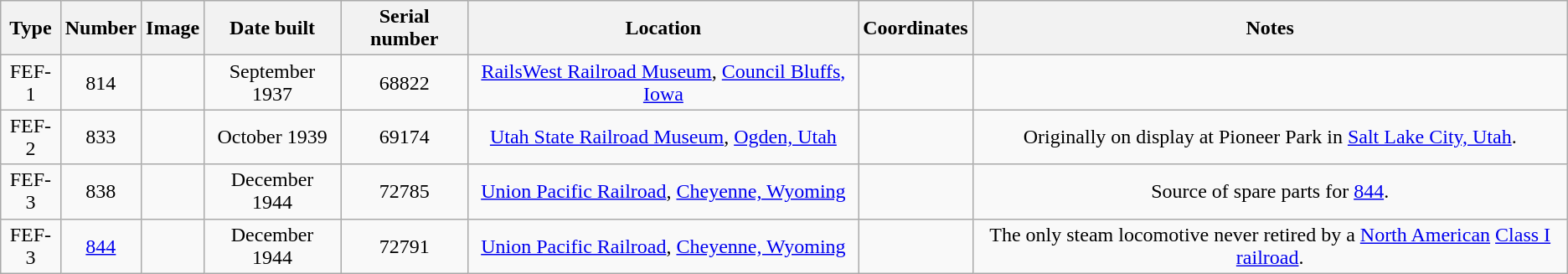<table class="wikitable" style="text-align:center">
<tr>
<th scope="col">Type</th>
<th scope="col">Number</th>
<th scope="col">Image</th>
<th scope="col">Date built</th>
<th scope="col">Serial number</th>
<th scope="col">Location</th>
<th scope="col">Coordinates</th>
<th scope="col">Notes</th>
</tr>
<tr>
<td>FEF-1</td>
<td>814</td>
<td></td>
<td>September 1937</td>
<td>68822</td>
<td><a href='#'>RailsWest Railroad Museum</a>, <a href='#'>Council Bluffs, Iowa</a></td>
<td></td>
<td></td>
</tr>
<tr>
<td>FEF-2</td>
<td>833</td>
<td></td>
<td>October 1939</td>
<td>69174</td>
<td><a href='#'>Utah State Railroad Museum</a>, <a href='#'>Ogden, Utah</a></td>
<td></td>
<td>Originally on display at Pioneer Park in <a href='#'>Salt Lake City, Utah</a>.</td>
</tr>
<tr>
<td>FEF-3</td>
<td>838</td>
<td></td>
<td>December 1944</td>
<td>72785</td>
<td><a href='#'>Union Pacific Railroad</a>, <a href='#'>Cheyenne, Wyoming</a></td>
<td></td>
<td>Source of spare parts for <a href='#'>844</a>.</td>
</tr>
<tr>
<td>FEF-3</td>
<td><a href='#'>844</a></td>
<td></td>
<td>December 1944</td>
<td>72791</td>
<td><a href='#'>Union Pacific Railroad</a>, <a href='#'>Cheyenne, Wyoming</a></td>
<td></td>
<td>The only steam locomotive never retired by a <a href='#'>North American</a> <a href='#'>Class I railroad</a>.</td>
</tr>
</table>
